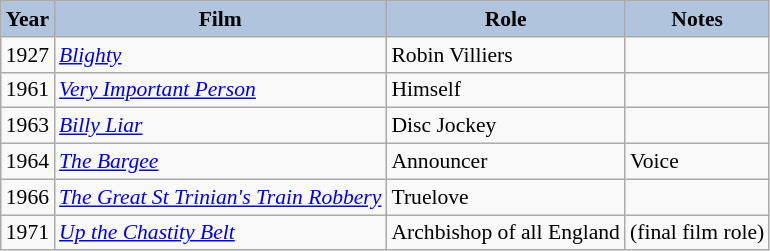<table class="wikitable" style="font-size:90%;">
<tr>
<th style="background:#B0C4DE;">Year</th>
<th style="background:#B0C4DE;">Film</th>
<th style="background:#B0C4DE;">Role</th>
<th style="background:#B0C4DE;">Notes</th>
</tr>
<tr>
<td>1927</td>
<td><em><a href='#'>Blighty</a></em></td>
<td>Robin Villiers</td>
<td></td>
</tr>
<tr>
<td>1961</td>
<td><em><a href='#'>Very Important Person</a></em></td>
<td>Himself</td>
<td></td>
</tr>
<tr>
<td>1963</td>
<td><em><a href='#'>Billy Liar</a></em></td>
<td>Disc Jockey</td>
<td></td>
</tr>
<tr>
<td>1964</td>
<td><em><a href='#'>The Bargee</a></em></td>
<td>Announcer</td>
<td>Voice</td>
</tr>
<tr>
<td>1966</td>
<td><em><a href='#'>The Great St Trinian's Train Robbery</a></em></td>
<td>Truelove</td>
<td></td>
</tr>
<tr>
<td>1971</td>
<td><em><a href='#'>Up the Chastity Belt</a></em></td>
<td>Archbishop of all England</td>
<td>(final film role)</td>
</tr>
</table>
